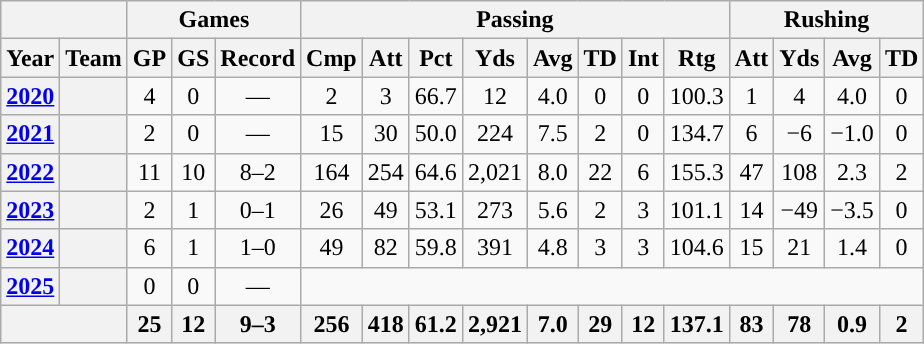<table style="text-align:center;" class="wikitable">
<tr>
<th colspan="2"></th>
<th colspan="3">Games</th>
<th colspan="8">Passing</th>
<th colspan="4">Rushing</th>
</tr>
<tr>
<th>Year</th>
<th>Team</th>
<th>GP</th>
<th>GS</th>
<th>Record</th>
<th>Cmp</th>
<th>Att</th>
<th>Pct</th>
<th>Yds</th>
<th>Avg</th>
<th>TD</th>
<th>Int</th>
<th>Rtg</th>
<th>Att</th>
<th>Yds</th>
<th>Avg</th>
<th>TD</th>
</tr>
<tr>
<th><a href='#'>2020</a></th>
<th><a href='#'></a></th>
<td>4</td>
<td>0</td>
<td>—</td>
<td>2</td>
<td>3</td>
<td>66.7</td>
<td>12</td>
<td>4.0</td>
<td>0</td>
<td>0</td>
<td>100.3</td>
<td>1</td>
<td>4</td>
<td>4.0</td>
<td>0</td>
</tr>
<tr>
<th><a href='#'>2021</a></th>
<th><a href='#'></a></th>
<td>2</td>
<td>0</td>
<td>—</td>
<td>15</td>
<td>30</td>
<td>50.0</td>
<td>224</td>
<td>7.5</td>
<td>2</td>
<td>0</td>
<td>134.7</td>
<td>6</td>
<td>−6</td>
<td>−1.0</td>
<td>0</td>
</tr>
<tr>
<th><a href='#'>2022</a></th>
<th><a href='#'></a></th>
<td>11</td>
<td>10</td>
<td>8–2</td>
<td>164</td>
<td>254</td>
<td>64.6</td>
<td>2,021</td>
<td>8.0</td>
<td>22</td>
<td>6</td>
<td>155.3</td>
<td>47</td>
<td>108</td>
<td>2.3</td>
<td>2</td>
</tr>
<tr>
<th><a href='#'>2023</a></th>
<th><a href='#'></a></th>
<td>2</td>
<td>1</td>
<td>0–1</td>
<td>26</td>
<td>49</td>
<td>53.1</td>
<td>273</td>
<td>5.6</td>
<td>2</td>
<td>3</td>
<td>101.1</td>
<td>14</td>
<td>−49</td>
<td>−3.5</td>
<td>0</td>
</tr>
<tr>
<th><a href='#'>2024</a></th>
<th><a href='#'></a></th>
<td>6</td>
<td>1</td>
<td>1–0</td>
<td>49</td>
<td>82</td>
<td>59.8</td>
<td>391</td>
<td>4.8</td>
<td>3</td>
<td>3</td>
<td>104.6</td>
<td>15</td>
<td>21</td>
<td>1.4</td>
<td>0</td>
</tr>
<tr>
<th><a href='#'>2025</a></th>
<th><a href='#'></a></th>
<td>0</td>
<td>0</td>
<td>—</td>
</tr>
<tr>
<th colspan="2"></th>
<th>25</th>
<th>12</th>
<th>9–3</th>
<th>256</th>
<th>418</th>
<th>61.2</th>
<th>2,921</th>
<th>7.0</th>
<th>29</th>
<th>12</th>
<th>137.1</th>
<th>83</th>
<th>78</th>
<th>0.9</th>
<th>2</th>
</tr>
</table>
